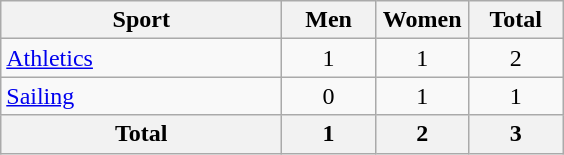<table class="wikitable sortable" style="text-align:center;">
<tr>
<th width=180>Sport</th>
<th width=55>Men</th>
<th width=55>Women</th>
<th width=55>Total</th>
</tr>
<tr>
<td align=left><a href='#'>Athletics</a></td>
<td>1</td>
<td>1</td>
<td>2</td>
</tr>
<tr>
<td align=left><a href='#'>Sailing</a></td>
<td>0</td>
<td>1</td>
<td>1</td>
</tr>
<tr>
<th>Total</th>
<th>1</th>
<th>2</th>
<th>3</th>
</tr>
</table>
